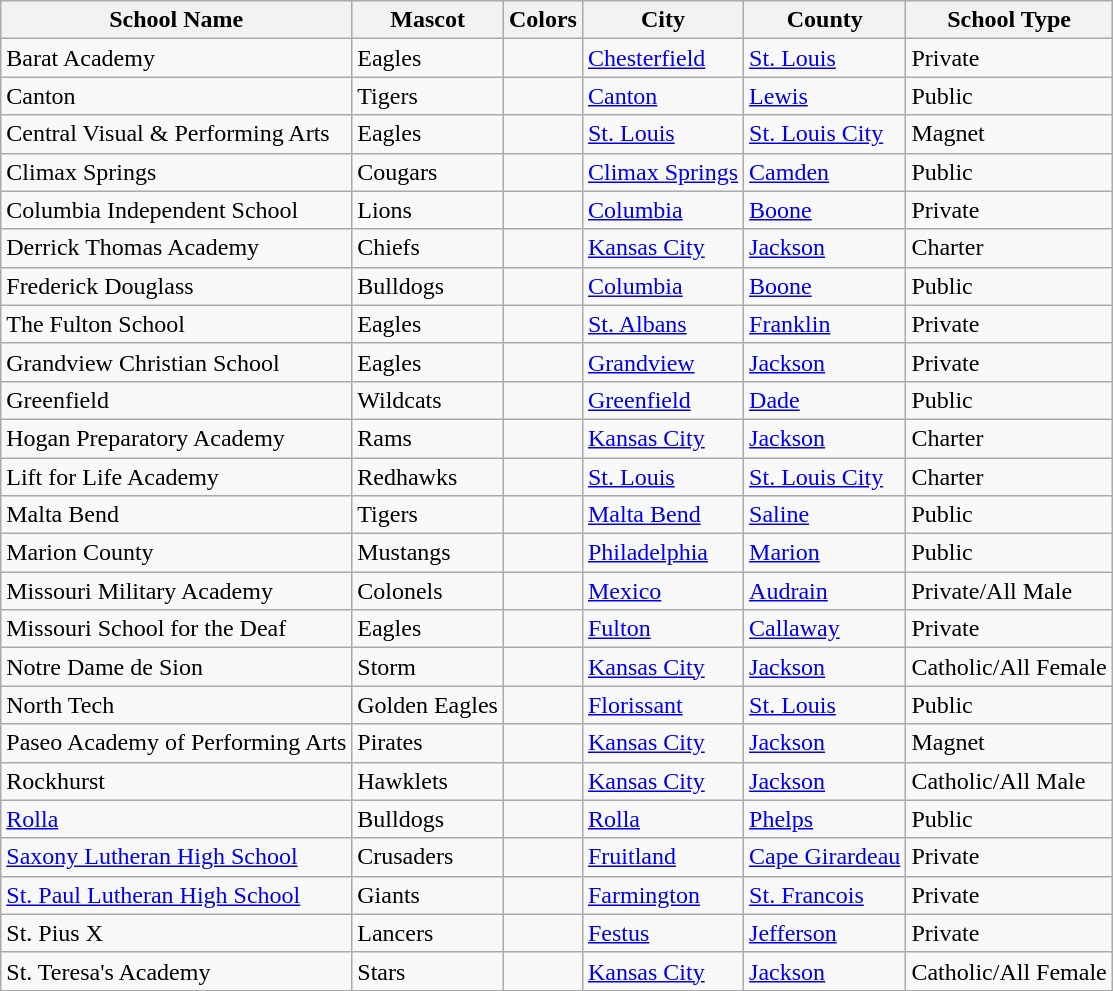<table class="wikitable">
<tr>
<th>School Name</th>
<th>Mascot</th>
<th>Colors</th>
<th>City</th>
<th>County</th>
<th>School Type</th>
</tr>
<tr>
<td>Barat Academy</td>
<td>Eagles</td>
<td></td>
<td><a href='#'>Chesterfield</a></td>
<td><a href='#'>St. Louis</a></td>
<td>Private</td>
</tr>
<tr>
<td>Canton</td>
<td>Tigers</td>
<td></td>
<td><a href='#'>Canton</a></td>
<td><a href='#'>Lewis</a></td>
<td>Public</td>
</tr>
<tr>
<td>Central Visual & Performing Arts</td>
<td>Eagles</td>
<td></td>
<td><a href='#'>St. Louis</a></td>
<td><a href='#'>St. Louis City</a></td>
<td>Magnet</td>
</tr>
<tr>
<td>Climax Springs</td>
<td>Cougars</td>
<td></td>
<td><a href='#'>Climax Springs</a></td>
<td><a href='#'>Camden</a></td>
<td>Public</td>
</tr>
<tr>
<td>Columbia Independent School</td>
<td>Lions</td>
<td></td>
<td><a href='#'>Columbia</a></td>
<td><a href='#'>Boone</a></td>
<td>Private</td>
</tr>
<tr>
<td>Derrick Thomas Academy</td>
<td>Chiefs</td>
<td></td>
<td><a href='#'>Kansas City</a></td>
<td><a href='#'>Jackson</a></td>
<td>Charter</td>
</tr>
<tr>
<td>Frederick Douglass</td>
<td>Bulldogs</td>
<td></td>
<td><a href='#'>Columbia</a></td>
<td><a href='#'>Boone</a></td>
<td>Public</td>
</tr>
<tr>
<td>The Fulton School</td>
<td>Eagles</td>
<td></td>
<td><a href='#'>St. Albans</a></td>
<td><a href='#'>Franklin</a></td>
<td>Private</td>
</tr>
<tr>
<td>Grandview Christian School</td>
<td>Eagles</td>
<td></td>
<td><a href='#'>Grandview</a></td>
<td><a href='#'>Jackson</a></td>
<td>Private</td>
</tr>
<tr>
<td>Greenfield</td>
<td>Wildcats</td>
<td></td>
<td><a href='#'>Greenfield</a></td>
<td><a href='#'>Dade</a></td>
<td>Public</td>
</tr>
<tr>
<td>Hogan Preparatory Academy</td>
<td>Rams</td>
<td></td>
<td><a href='#'>Kansas City</a></td>
<td><a href='#'>Jackson</a></td>
<td>Charter</td>
</tr>
<tr>
<td>Lift for Life Academy</td>
<td>Redhawks</td>
<td></td>
<td><a href='#'>St. Louis</a></td>
<td><a href='#'>St. Louis City</a></td>
<td>Charter</td>
</tr>
<tr>
<td>Malta Bend</td>
<td>Tigers</td>
<td></td>
<td><a href='#'>Malta Bend</a></td>
<td><a href='#'>Saline</a></td>
<td>Public</td>
</tr>
<tr>
<td>Marion County</td>
<td>Mustangs</td>
<td></td>
<td><a href='#'>Philadelphia</a></td>
<td><a href='#'>Marion</a></td>
<td>Public</td>
</tr>
<tr>
<td>Missouri Military Academy</td>
<td>Colonels</td>
<td></td>
<td><a href='#'>Mexico</a></td>
<td><a href='#'>Audrain</a></td>
<td>Private/All Male</td>
</tr>
<tr>
<td>Missouri School for the Deaf</td>
<td>Eagles</td>
<td></td>
<td><a href='#'>Fulton</a></td>
<td><a href='#'>Callaway</a></td>
<td>Private</td>
</tr>
<tr>
<td>Notre Dame de Sion</td>
<td>Storm</td>
<td></td>
<td><a href='#'>Kansas City</a></td>
<td><a href='#'>Jackson</a></td>
<td>Catholic/All Female</td>
</tr>
<tr>
<td>North Tech</td>
<td>Golden Eagles</td>
<td></td>
<td><a href='#'>Florissant</a></td>
<td><a href='#'>St. Louis</a></td>
<td>Public</td>
</tr>
<tr>
<td>Paseo Academy of Performing Arts</td>
<td>Pirates</td>
<td></td>
<td><a href='#'>Kansas City</a></td>
<td><a href='#'>Jackson</a></td>
<td>Magnet</td>
</tr>
<tr>
<td>Rockhurst</td>
<td>Hawklets</td>
<td></td>
<td><a href='#'>Kansas City</a></td>
<td><a href='#'>Jackson</a></td>
<td>Catholic/All Male</td>
</tr>
<tr>
<td><a href='#'>Rolla</a></td>
<td>Bulldogs</td>
<td></td>
<td><a href='#'>Rolla</a></td>
<td><a href='#'>Phelps</a></td>
<td>Public</td>
</tr>
<tr>
<td><a href='#'>Saxony Lutheran High School</a></td>
<td>Crusaders</td>
<td></td>
<td><a href='#'>Fruitland</a></td>
<td><a href='#'>Cape Girardeau</a></td>
<td>Private</td>
</tr>
<tr>
<td><a href='#'>St. Paul Lutheran High School</a></td>
<td>Giants</td>
<td></td>
<td><a href='#'>Farmington</a></td>
<td><a href='#'>St. Francois</a></td>
<td>Private</td>
</tr>
<tr>
<td>St. Pius X</td>
<td>Lancers</td>
<td></td>
<td><a href='#'>Festus</a></td>
<td><a href='#'>Jefferson</a></td>
<td>Private</td>
</tr>
<tr>
<td>St. Teresa's Academy</td>
<td>Stars</td>
<td></td>
<td><a href='#'>Kansas City</a></td>
<td><a href='#'>Jackson</a></td>
<td>Catholic/All Female</td>
</tr>
</table>
